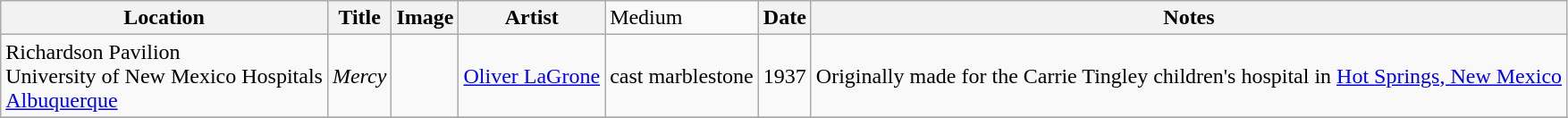<table class="wikitable sortable">
<tr>
<th>Location</th>
<th>Title</th>
<th>Image</th>
<th>Artist</th>
<td>Medium</td>
<th>Date</th>
<th>Notes</th>
</tr>
<tr>
<td>Richardson Pavilion<br>University of New Mexico Hospitals<br><a href='#'>Albuquerque</a></td>
<td><em>Mercy</em></td>
<td></td>
<td><a href='#'>Oliver LaGrone</a></td>
<td>cast marblestone</td>
<td>1937</td>
<td>Originally made for the Carrie Tingley children's hospital in <a href='#'>Hot Springs, New Mexico</a></td>
</tr>
<tr>
</tr>
</table>
